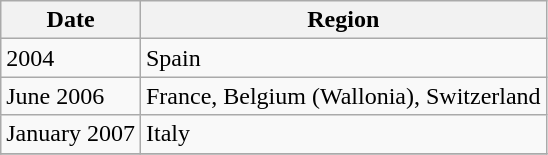<table class="wikitable" border="1">
<tr>
<th>Date</th>
<th>Region</th>
</tr>
<tr>
<td>2004</td>
<td>Spain</td>
</tr>
<tr>
<td>June 2006</td>
<td>France, Belgium (Wallonia), Switzerland</td>
</tr>
<tr>
<td>January 2007</td>
<td>Italy</td>
</tr>
<tr>
</tr>
</table>
